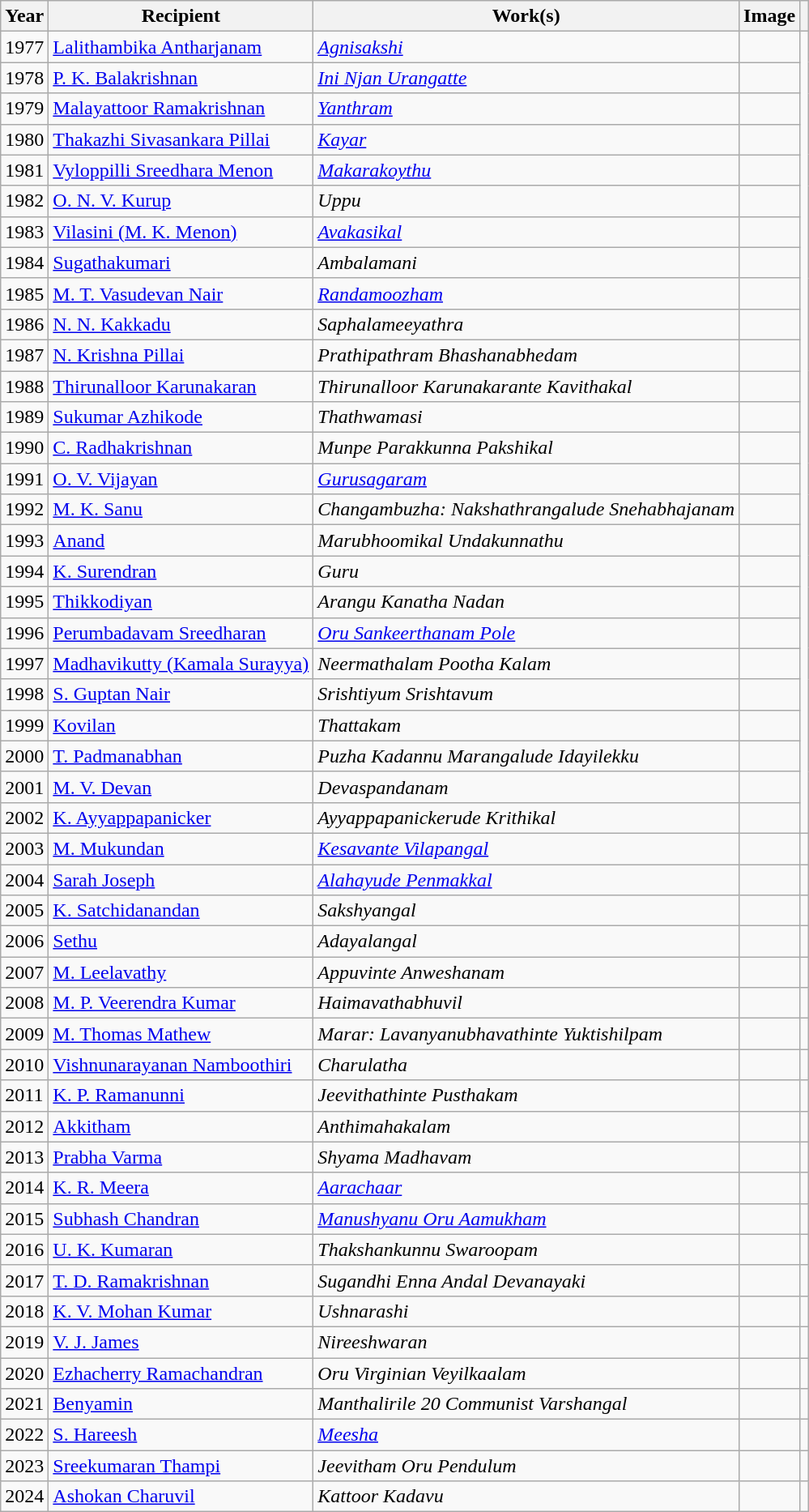<table class="wikitable sortable">
<tr>
<th>Year</th>
<th>Recipient</th>
<th>Work(s)</th>
<th>Image</th>
<th></th>
</tr>
<tr>
<td>1977</td>
<td><a href='#'>Lalithambika Antharjanam</a></td>
<td><em><a href='#'>Agnisakshi</a></em></td>
<td></td>
<td rowspan=26></td>
</tr>
<tr>
<td>1978</td>
<td><a href='#'>P. K. Balakrishnan</a></td>
<td><em><a href='#'>Ini Njan Urangatte</a></em></td>
<td></td>
</tr>
<tr>
<td>1979</td>
<td><a href='#'>Malayattoor Ramakrishnan</a></td>
<td><em><a href='#'>Yanthram</a></em></td>
<td></td>
</tr>
<tr>
<td>1980</td>
<td><a href='#'>Thakazhi Sivasankara Pillai</a></td>
<td><em><a href='#'>Kayar</a></em></td>
<td></td>
</tr>
<tr>
<td>1981</td>
<td><a href='#'>Vyloppilli Sreedhara Menon</a></td>
<td><em><a href='#'>Makarakoythu</a></em></td>
<td></td>
</tr>
<tr>
<td>1982</td>
<td><a href='#'>O. N. V. Kurup</a></td>
<td><em>Uppu</em></td>
<td></td>
</tr>
<tr>
<td>1983</td>
<td><a href='#'>Vilasini (M. K. Menon)</a></td>
<td><em><a href='#'>Avakasikal</a></em></td>
<td></td>
</tr>
<tr>
<td>1984</td>
<td><a href='#'>Sugathakumari</a></td>
<td><em>Ambalamani</em></td>
<td></td>
</tr>
<tr>
<td>1985</td>
<td><a href='#'>M. T. Vasudevan Nair</a></td>
<td><em><a href='#'>Randamoozham</a></em></td>
<td></td>
</tr>
<tr>
<td>1986</td>
<td><a href='#'>N. N. Kakkadu</a></td>
<td><em>Saphalameeyathra</em></td>
<td></td>
</tr>
<tr>
<td>1987</td>
<td><a href='#'>N. Krishna Pillai</a></td>
<td><em>Prathipathram Bhashanabhedam</em></td>
<td></td>
</tr>
<tr>
<td>1988</td>
<td><a href='#'>Thirunalloor Karunakaran</a></td>
<td><em>Thirunalloor Karunakarante Kavithakal</em></td>
<td></td>
</tr>
<tr>
<td>1989</td>
<td><a href='#'>Sukumar Azhikode</a></td>
<td><em>Thathwamasi</em></td>
<td></td>
</tr>
<tr>
<td>1990</td>
<td><a href='#'>C. Radhakrishnan</a></td>
<td><em>Munpe Parakkunna Pakshikal</em></td>
<td></td>
</tr>
<tr>
<td>1991</td>
<td><a href='#'>O. V. Vijayan</a></td>
<td><em><a href='#'>Gurusagaram</a></em></td>
<td></td>
</tr>
<tr>
<td>1992</td>
<td><a href='#'>M. K. Sanu</a></td>
<td><em>Changambuzha: Nakshathrangalude Snehabhajanam</em></td>
<td></td>
</tr>
<tr>
<td>1993</td>
<td><a href='#'>Anand</a></td>
<td><em>Marubhoomikal Undakunnathu</em></td>
<td></td>
</tr>
<tr>
<td>1994</td>
<td><a href='#'>K. Surendran</a></td>
<td><em>Guru</em></td>
<td></td>
</tr>
<tr>
<td>1995</td>
<td><a href='#'>Thikkodiyan</a></td>
<td><em>Arangu Kanatha Nadan</em></td>
<td></td>
</tr>
<tr>
<td>1996</td>
<td><a href='#'>Perumbadavam Sreedharan</a></td>
<td><em><a href='#'>Oru Sankeerthanam Pole</a></em></td>
<td></td>
</tr>
<tr>
<td>1997</td>
<td><a href='#'>Madhavikutty (Kamala Surayya)</a></td>
<td><em>Neermathalam Pootha Kalam</em></td>
<td></td>
</tr>
<tr>
<td>1998</td>
<td><a href='#'>S. Guptan Nair</a></td>
<td><em>Srishtiyum Srishtavum</em></td>
<td></td>
</tr>
<tr>
<td>1999</td>
<td><a href='#'>Kovilan</a></td>
<td><em>Thattakam</em></td>
<td></td>
</tr>
<tr>
<td>2000</td>
<td><a href='#'>T. Padmanabhan</a></td>
<td><em>Puzha Kadannu Marangalude Idayilekku</em></td>
<td></td>
</tr>
<tr>
<td>2001</td>
<td><a href='#'>M. V. Devan</a></td>
<td><em>Devaspandanam</em></td>
<td></td>
</tr>
<tr>
<td>2002</td>
<td><a href='#'>K. Ayyappapanicker</a></td>
<td><em>Ayyappapanickerude Krithikal</em></td>
<td></td>
</tr>
<tr>
<td>2003</td>
<td><a href='#'>M. Mukundan</a></td>
<td><em><a href='#'>Kesavante Vilapangal</a></em></td>
<td></td>
<td></td>
</tr>
<tr>
<td>2004</td>
<td><a href='#'>Sarah Joseph</a></td>
<td><em><a href='#'>Alahayude Penmakkal</a></em></td>
<td></td>
<td></td>
</tr>
<tr>
<td>2005</td>
<td><a href='#'>K. Satchidanandan</a></td>
<td><em>Sakshyangal</em></td>
<td></td>
<td></td>
</tr>
<tr>
<td>2006</td>
<td><a href='#'>Sethu</a></td>
<td><em>Adayalangal</em></td>
<td></td>
<td></td>
</tr>
<tr>
<td>2007</td>
<td><a href='#'>M. Leelavathy</a></td>
<td><em>Appuvinte Anweshanam</em></td>
<td></td>
<td></td>
</tr>
<tr>
<td>2008</td>
<td><a href='#'>M. P. Veerendra Kumar</a></td>
<td><em>Haimavathabhuvil</em></td>
<td></td>
<td></td>
</tr>
<tr>
<td>2009</td>
<td><a href='#'>M. Thomas Mathew</a></td>
<td><em>Marar: Lavanyanubhavathinte Yuktishilpam</em></td>
<td></td>
<td></td>
</tr>
<tr>
<td>2010</td>
<td><a href='#'>Vishnunarayanan Namboothiri</a></td>
<td><em>Charulatha</em></td>
<td></td>
<td></td>
</tr>
<tr>
<td>2011</td>
<td><a href='#'>K. P. Ramanunni</a></td>
<td><em>Jeevithathinte Pusthakam</em></td>
<td></td>
<td></td>
</tr>
<tr>
<td>2012</td>
<td><a href='#'>Akkitham</a></td>
<td><em>Anthimahakalam</em></td>
<td></td>
<td></td>
</tr>
<tr>
<td>2013</td>
<td><a href='#'>Prabha Varma</a></td>
<td><em>Shyama Madhavam</em></td>
<td></td>
<td></td>
</tr>
<tr>
<td>2014</td>
<td><a href='#'>K. R. Meera</a></td>
<td><em><a href='#'>Aarachaar</a></em></td>
<td></td>
<td></td>
</tr>
<tr>
<td>2015</td>
<td><a href='#'>Subhash Chandran</a></td>
<td><em><a href='#'>Manushyanu Oru Aamukham</a></em></td>
<td></td>
<td></td>
</tr>
<tr>
<td>2016</td>
<td><a href='#'>U. K. Kumaran</a></td>
<td><em>Thakshankunnu Swaroopam</em></td>
<td></td>
<td></td>
</tr>
<tr>
<td>2017</td>
<td><a href='#'>T. D. Ramakrishnan</a></td>
<td><em>Sugandhi Enna Andal Devanayaki</em></td>
<td></td>
<td></td>
</tr>
<tr>
<td>2018</td>
<td><a href='#'>K. V. Mohan Kumar</a></td>
<td><em>Ushnarashi</em></td>
<td></td>
<td></td>
</tr>
<tr>
<td>2019</td>
<td><a href='#'>V. J. James</a></td>
<td><em>Nireeshwaran</em></td>
<td></td>
<td></td>
</tr>
<tr>
<td>2020</td>
<td><a href='#'>Ezhacherry Ramachandran</a></td>
<td><em>Oru Virginian Veyilkaalam</em></td>
<td></td>
<td></td>
</tr>
<tr>
<td>2021</td>
<td><a href='#'>Benyamin</a></td>
<td><em>Manthalirile 20 Communist Varshangal</em></td>
<td></td>
<td></td>
</tr>
<tr>
<td>2022</td>
<td><a href='#'>S. Hareesh</a></td>
<td><em><a href='#'>Meesha</a></em></td>
<td></td>
<td></td>
</tr>
<tr>
<td>2023</td>
<td><a href='#'>Sreekumaran Thampi</a></td>
<td><em>Jeevitham Oru Pendulum</em></td>
<td></td>
<td></td>
</tr>
<tr>
<td>2024</td>
<td><a href='#'>Ashokan Charuvil</a></td>
<td><em>Kattoor Kadavu</em></td>
<td></td>
<td></td>
</tr>
</table>
